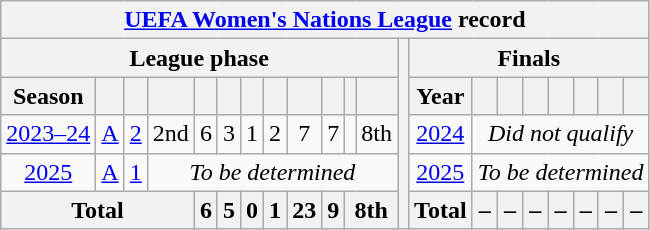<table class="wikitable" style="text-align:center">
<tr>
<th colspan="22"><a href='#'>UEFA Women's Nations League</a> record</th>
</tr>
<tr>
<th colspan="12">League phase</th>
<th rowspan="5"></th>
<th colspan="9">Finals</th>
</tr>
<tr>
<th>Season</th>
<th></th>
<th></th>
<th></th>
<th></th>
<th></th>
<th></th>
<th></th>
<th></th>
<th></th>
<th></th>
<th></th>
<th>Year</th>
<th></th>
<th></th>
<th></th>
<th></th>
<th></th>
<th></th>
<th></th>
</tr>
<tr>
<td><a href='#'>2023–24</a></td>
<td><a href='#'>A</a></td>
<td><a href='#'>2</a></td>
<td>2nd</td>
<td>6</td>
<td>3</td>
<td>1</td>
<td>2</td>
<td>7</td>
<td>7</td>
<td></td>
<td>8th</td>
<td> <a href='#'>2024</a></td>
<td colspan="8"><em>Did not qualify</em></td>
</tr>
<tr>
<td><a href='#'>2025</a></td>
<td><a href='#'>A</a></td>
<td><a href='#'>1</a></td>
<td colspan="9"><em>To be determined</em></td>
<td> <a href='#'>2025</a></td>
<td colspan="7"><em>To be determined</em></td>
</tr>
<tr>
<th colspan="4">Total</th>
<th>6</th>
<th>5</th>
<th>0</th>
<th>1</th>
<th>23</th>
<th>9</th>
<th colspan="2">8th</th>
<th>Total</th>
<th>–</th>
<th>–</th>
<th>–</th>
<th>–</th>
<th>–</th>
<th>–</th>
<th>–</th>
</tr>
</table>
